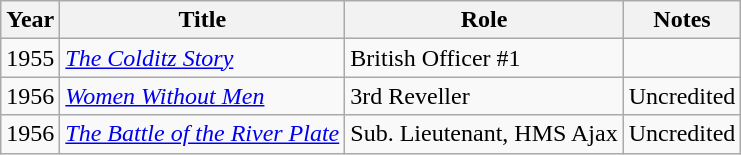<table class="wikitable">
<tr>
<th>Year</th>
<th>Title</th>
<th>Role</th>
<th>Notes</th>
</tr>
<tr>
<td>1955</td>
<td><em><a href='#'>The Colditz Story</a></em></td>
<td>British Officer #1</td>
<td></td>
</tr>
<tr>
<td>1956</td>
<td><em><a href='#'>Women Without Men</a></em></td>
<td>3rd Reveller</td>
<td>Uncredited</td>
</tr>
<tr>
<td>1956</td>
<td><em><a href='#'>The Battle of the River Plate</a></em></td>
<td>Sub. Lieutenant, HMS Ajax</td>
<td>Uncredited</td>
</tr>
</table>
